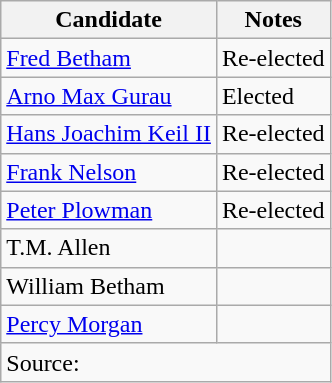<table class=wikitable>
<tr>
<th>Candidate</th>
<th>Notes</th>
</tr>
<tr>
<td><a href='#'>Fred Betham</a></td>
<td>Re-elected</td>
</tr>
<tr>
<td><a href='#'>Arno Max Gurau</a></td>
<td>Elected</td>
</tr>
<tr>
<td><a href='#'>Hans Joachim Keil II</a></td>
<td>Re-elected</td>
</tr>
<tr>
<td><a href='#'>Frank Nelson</a></td>
<td>Re-elected</td>
</tr>
<tr>
<td><a href='#'>Peter Plowman</a></td>
<td>Re-elected</td>
</tr>
<tr>
<td>T.M. Allen</td>
<td></td>
</tr>
<tr>
<td>William Betham</td>
<td></td>
</tr>
<tr>
<td><a href='#'>Percy Morgan</a></td>
<td></td>
</tr>
<tr>
<td colspan=2>Source: </td>
</tr>
</table>
